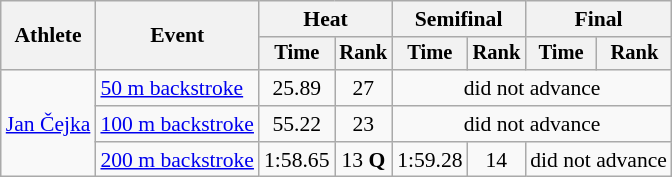<table class="wikitable" style="text-align:center; font-size:90%">
<tr>
<th rowspan="2">Athlete</th>
<th rowspan="2">Event</th>
<th colspan="2">Heat</th>
<th colspan="2">Semifinal</th>
<th colspan="2">Final</th>
</tr>
<tr style="font-size:95%">
<th>Time</th>
<th>Rank</th>
<th>Time</th>
<th>Rank</th>
<th>Time</th>
<th>Rank</th>
</tr>
<tr>
<td align=left rowspan=3><a href='#'>Jan Čejka</a></td>
<td align=left><a href='#'>50 m backstroke</a></td>
<td>25.89</td>
<td>27</td>
<td colspan=4>did not advance</td>
</tr>
<tr>
<td align=left><a href='#'>100 m backstroke</a></td>
<td>55.22</td>
<td>23</td>
<td colspan=4>did not advance</td>
</tr>
<tr>
<td align=left><a href='#'>200 m backstroke</a></td>
<td>1:58.65</td>
<td>13 <strong>Q</strong></td>
<td>1:59.28</td>
<td>14</td>
<td colspan=2>did not advance</td>
</tr>
</table>
